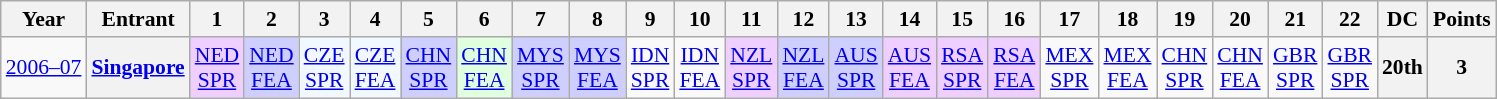<table class="wikitable" style="text-align:center; font-size:90%">
<tr>
<th>Year</th>
<th>Entrant</th>
<th>1</th>
<th>2</th>
<th>3</th>
<th>4</th>
<th>5</th>
<th>6</th>
<th>7</th>
<th>8</th>
<th>9</th>
<th>10</th>
<th>11</th>
<th>12</th>
<th>13</th>
<th>14</th>
<th>15</th>
<th>16</th>
<th>17</th>
<th>18</th>
<th>19</th>
<th>20</th>
<th>21</th>
<th>22</th>
<th>DC</th>
<th>Points</th>
</tr>
<tr>
<td><a href='#'>2006–07</a></td>
<th rowspan=3><a href='#'>Singapore</a></th>
<td style="background:#EFCFFF;"><a href='#'>NED<br>SPR</a><br></td>
<td style="background:#CFCFFF;"><a href='#'>NED<br>FEA</a><br></td>
<td style="background:#F1F8FF;"><a href='#'>CZE<br>SPR</a><br></td>
<td style="background:#F1F8FF;"><a href='#'>CZE<br>FEA</a><br></td>
<td style="background:#CFCFFF;"><a href='#'>CHN<br>SPR</a><br></td>
<td style="background:#DFFFDF;"><a href='#'>CHN<br>FEA</a><br></td>
<td style="background:#CFCFFF;"><a href='#'>MYS<br>SPR</a><br></td>
<td style="background:#CFCFFF;"><a href='#'>MYS<br>FEA</a><br></td>
<td><a href='#'>IDN<br>SPR</a></td>
<td><a href='#'>IDN<br>FEA</a></td>
<td style="background:#EFCFFF;"><a href='#'>NZL<br>SPR</a><br></td>
<td style="background:#CFCFFF;"><a href='#'>NZL<br>FEA</a><br></td>
<td style="background:#CFCFFF;"><a href='#'>AUS<br>SPR</a><br></td>
<td style="background:#EFCFFF;"><a href='#'>AUS<br>FEA</a><br></td>
<td style="background:#EFCFFF;"><a href='#'>RSA<br>SPR</a><br></td>
<td style="background:#EFCFFF;"><a href='#'>RSA<br>FEA</a><br></td>
<td><a href='#'>MEX<br>SPR</a></td>
<td><a href='#'>MEX<br>FEA</a></td>
<td><a href='#'>CHN<br>SPR</a></td>
<td><a href='#'>CHN<br>FEA</a></td>
<td><a href='#'>GBR<br>SPR</a></td>
<td><a href='#'>GBR<br>SPR</a></td>
<th>20th</th>
<th>3</th>
</tr>
</table>
